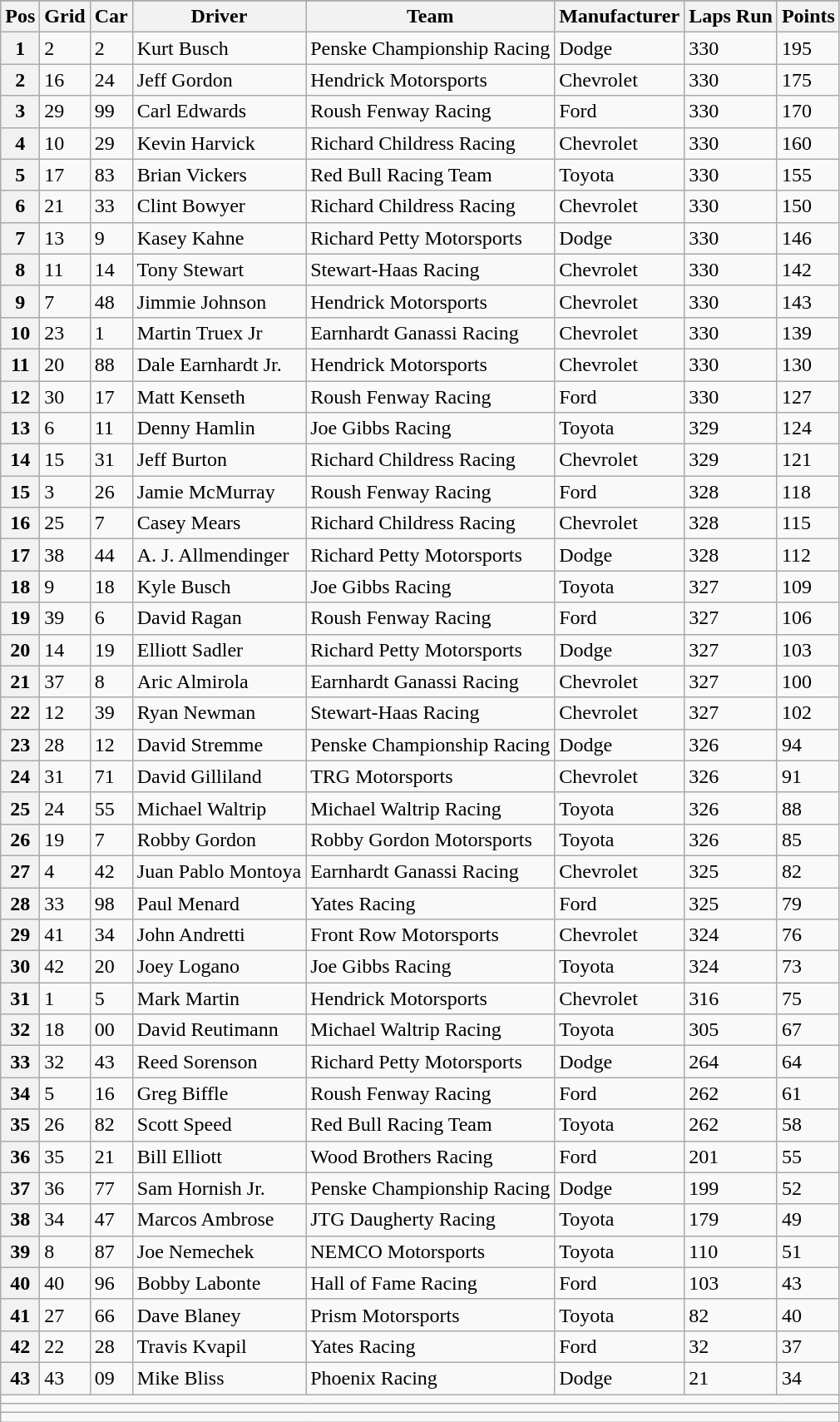<table class="sortable wikitable" border="1">
<tr>
</tr>
<tr>
<th scope="col">Pos</th>
<th scope="col">Grid</th>
<th scope="col">Car</th>
<th scope="col">Driver</th>
<th scope="col">Team</th>
<th scope="col">Manufacturer</th>
<th scope="col">Laps Run</th>
<th scope="col">Points</th>
</tr>
<tr>
<th scope="row">1</th>
<td>2</td>
<td>2</td>
<td>Kurt Busch</td>
<td>Penske Championship Racing</td>
<td>Dodge</td>
<td>330</td>
<td>195</td>
</tr>
<tr>
<th scope="row">2</th>
<td>16</td>
<td>24</td>
<td>Jeff Gordon</td>
<td>Hendrick Motorsports</td>
<td>Chevrolet</td>
<td>330</td>
<td>175</td>
</tr>
<tr>
<th scope="row">3</th>
<td>29</td>
<td>99</td>
<td>Carl Edwards</td>
<td>Roush Fenway Racing</td>
<td>Ford</td>
<td>330</td>
<td>170</td>
</tr>
<tr>
<th scope="row">4</th>
<td>10</td>
<td>29</td>
<td>Kevin Harvick</td>
<td>Richard Childress Racing</td>
<td>Chevrolet</td>
<td>330</td>
<td>160</td>
</tr>
<tr>
<th scope="row">5</th>
<td>17</td>
<td>83</td>
<td>Brian Vickers</td>
<td>Red Bull Racing Team</td>
<td>Toyota</td>
<td>330</td>
<td>155</td>
</tr>
<tr>
<th scope="row">6</th>
<td>21</td>
<td>33</td>
<td>Clint Bowyer</td>
<td>Richard Childress Racing</td>
<td>Chevrolet</td>
<td>330</td>
<td>150</td>
</tr>
<tr>
<th scope="row">7</th>
<td>13</td>
<td>9</td>
<td>Kasey Kahne</td>
<td>Richard Petty Motorsports</td>
<td>Dodge</td>
<td>330</td>
<td>146</td>
</tr>
<tr>
<th scope="row">8</th>
<td>11</td>
<td>14</td>
<td>Tony Stewart</td>
<td>Stewart-Haas Racing</td>
<td>Chevrolet</td>
<td>330</td>
<td>142</td>
</tr>
<tr>
<th scope="row">9</th>
<td>7</td>
<td>48</td>
<td>Jimmie Johnson</td>
<td>Hendrick Motorsports</td>
<td>Chevrolet</td>
<td>330</td>
<td>143</td>
</tr>
<tr>
<th scope="row">10</th>
<td>23</td>
<td>1</td>
<td>Martin Truex Jr</td>
<td>Earnhardt Ganassi Racing</td>
<td>Chevrolet</td>
<td>330</td>
<td>139</td>
</tr>
<tr>
<th scope="row">11</th>
<td>20</td>
<td>88</td>
<td>Dale Earnhardt Jr.</td>
<td>Hendrick Motorsports</td>
<td>Chevrolet</td>
<td>330</td>
<td>130</td>
</tr>
<tr>
<th scope="row">12</th>
<td>30</td>
<td>17</td>
<td>Matt Kenseth</td>
<td>Roush Fenway Racing</td>
<td>Ford</td>
<td>330</td>
<td>127</td>
</tr>
<tr>
<th scope="row">13</th>
<td>6</td>
<td>11</td>
<td>Denny Hamlin</td>
<td>Joe Gibbs Racing</td>
<td>Toyota</td>
<td>329</td>
<td>124</td>
</tr>
<tr>
<th scope="row">14</th>
<td>15</td>
<td>31</td>
<td>Jeff Burton</td>
<td>Richard Childress Racing</td>
<td>Chevrolet</td>
<td>329</td>
<td>121</td>
</tr>
<tr>
<th scope="row">15</th>
<td>3</td>
<td>26</td>
<td>Jamie McMurray</td>
<td>Roush Fenway Racing</td>
<td>Ford</td>
<td>328</td>
<td>118</td>
</tr>
<tr>
<th scope="row">16</th>
<td>25</td>
<td>7</td>
<td>Casey Mears</td>
<td>Richard Childress Racing</td>
<td>Chevrolet</td>
<td>328</td>
<td>115</td>
</tr>
<tr>
<th scope="row">17</th>
<td>38</td>
<td>44</td>
<td>A. J. Allmendinger</td>
<td>Richard Petty Motorsports</td>
<td>Dodge</td>
<td>328</td>
<td>112</td>
</tr>
<tr>
<th scope="row">18</th>
<td>9</td>
<td>18</td>
<td>Kyle Busch</td>
<td>Joe Gibbs Racing</td>
<td>Toyota</td>
<td>327</td>
<td>109</td>
</tr>
<tr>
<th scope="row">19</th>
<td>39</td>
<td>6</td>
<td>David Ragan</td>
<td>Roush Fenway Racing</td>
<td>Ford</td>
<td>327</td>
<td>106</td>
</tr>
<tr>
<th scope="row">20</th>
<td>14</td>
<td>19</td>
<td>Elliott Sadler</td>
<td>Richard Petty Motorsports</td>
<td>Dodge</td>
<td>327</td>
<td>103</td>
</tr>
<tr>
<th scope="row">21</th>
<td>37</td>
<td>8</td>
<td>Aric Almirola</td>
<td>Earnhardt Ganassi Racing</td>
<td>Chevrolet</td>
<td>327</td>
<td>100</td>
</tr>
<tr>
<th scope="row">22</th>
<td>12</td>
<td>39</td>
<td>Ryan Newman</td>
<td>Stewart-Haas Racing</td>
<td>Chevrolet</td>
<td>327</td>
<td>102</td>
</tr>
<tr>
<th scope="row">23</th>
<td>28</td>
<td>12</td>
<td>David Stremme</td>
<td>Penske Championship Racing</td>
<td>Dodge</td>
<td>326</td>
<td>94</td>
</tr>
<tr>
<th scope="row">24</th>
<td>31</td>
<td>71</td>
<td>David Gilliland</td>
<td>TRG Motorsports</td>
<td>Chevrolet</td>
<td>326</td>
<td>91</td>
</tr>
<tr>
<th scope="row">25</th>
<td>24</td>
<td>55</td>
<td>Michael Waltrip</td>
<td>Michael Waltrip Racing</td>
<td>Toyota</td>
<td>326</td>
<td>88</td>
</tr>
<tr>
<th scope="row">26</th>
<td>19</td>
<td>7</td>
<td>Robby Gordon</td>
<td>Robby Gordon Motorsports</td>
<td>Toyota</td>
<td>326</td>
<td>85</td>
</tr>
<tr>
<th scope="row">27</th>
<td>4</td>
<td>42</td>
<td>Juan Pablo Montoya</td>
<td>Earnhardt Ganassi Racing</td>
<td>Chevrolet</td>
<td>325</td>
<td>82</td>
</tr>
<tr>
<th scope="row">28</th>
<td>33</td>
<td>98</td>
<td>Paul Menard</td>
<td>Yates Racing</td>
<td>Ford</td>
<td>325</td>
<td>79</td>
</tr>
<tr>
<th scope="row">29</th>
<td>41</td>
<td>34</td>
<td>John Andretti</td>
<td>Front Row Motorsports</td>
<td>Chevrolet</td>
<td>324</td>
<td>76</td>
</tr>
<tr>
<th scope="row">30</th>
<td>42</td>
<td>20</td>
<td>Joey Logano</td>
<td>Joe Gibbs Racing</td>
<td>Toyota</td>
<td>324</td>
<td>73</td>
</tr>
<tr>
<th scope="row">31</th>
<td>1</td>
<td>5</td>
<td>Mark Martin</td>
<td>Hendrick Motorsports</td>
<td>Chevrolet</td>
<td>316</td>
<td>75</td>
</tr>
<tr>
<th scope="row">32</th>
<td>18</td>
<td>00</td>
<td>David Reutimann</td>
<td>Michael Waltrip Racing</td>
<td>Toyota</td>
<td>305</td>
<td>67</td>
</tr>
<tr>
<th scope="row">33</th>
<td>32</td>
<td>43</td>
<td>Reed Sorenson</td>
<td>Richard Petty Motorsports</td>
<td>Dodge</td>
<td>264</td>
<td>64</td>
</tr>
<tr>
<th scope="row">34</th>
<td>5</td>
<td>16</td>
<td>Greg Biffle</td>
<td>Roush Fenway Racing</td>
<td>Ford</td>
<td>262</td>
<td>61</td>
</tr>
<tr>
<th scope="row">35</th>
<td>26</td>
<td>82</td>
<td>Scott Speed</td>
<td>Red Bull Racing Team</td>
<td>Toyota</td>
<td>262</td>
<td>58</td>
</tr>
<tr>
<th scope="row">36</th>
<td>35</td>
<td>21</td>
<td>Bill Elliott</td>
<td>Wood Brothers Racing</td>
<td>Ford</td>
<td>201</td>
<td>55</td>
</tr>
<tr>
<th scope="row">37</th>
<td>36</td>
<td>77</td>
<td>Sam Hornish Jr.</td>
<td>Penske Championship Racing</td>
<td>Dodge</td>
<td>199</td>
<td>52</td>
</tr>
<tr>
<th scope="row">38</th>
<td>34</td>
<td>47</td>
<td>Marcos Ambrose</td>
<td>JTG Daugherty Racing</td>
<td>Toyota</td>
<td>179</td>
<td>49</td>
</tr>
<tr>
<th scope="row">39</th>
<td>8</td>
<td>87</td>
<td>Joe Nemechek</td>
<td>NEMCO Motorsports</td>
<td>Toyota</td>
<td>110</td>
<td>51</td>
</tr>
<tr>
<th scope="row">40</th>
<td>40</td>
<td>96</td>
<td>Bobby Labonte</td>
<td>Hall of Fame Racing</td>
<td>Ford</td>
<td>103</td>
<td>43</td>
</tr>
<tr>
<th scope="row">41</th>
<td>27</td>
<td>66</td>
<td>Dave Blaney</td>
<td>Prism Motorsports</td>
<td>Toyota</td>
<td>82</td>
<td>40</td>
</tr>
<tr>
<th scope="row">42</th>
<td>22</td>
<td>28</td>
<td>Travis Kvapil</td>
<td>Yates Racing</td>
<td>Ford</td>
<td>32</td>
<td>37</td>
</tr>
<tr>
<th scope="row">43</th>
<td>43</td>
<td>09</td>
<td>Mike Bliss</td>
<td>Phoenix Racing</td>
<td>Dodge</td>
<td>21</td>
<td>34</td>
</tr>
<tr class="sortbottom">
<td colspan="9"></td>
</tr>
<tr class="sortbottom">
<td colspan="9"></td>
</tr>
<tr class="sortbottom">
<td colspan="9"></td>
</tr>
</table>
